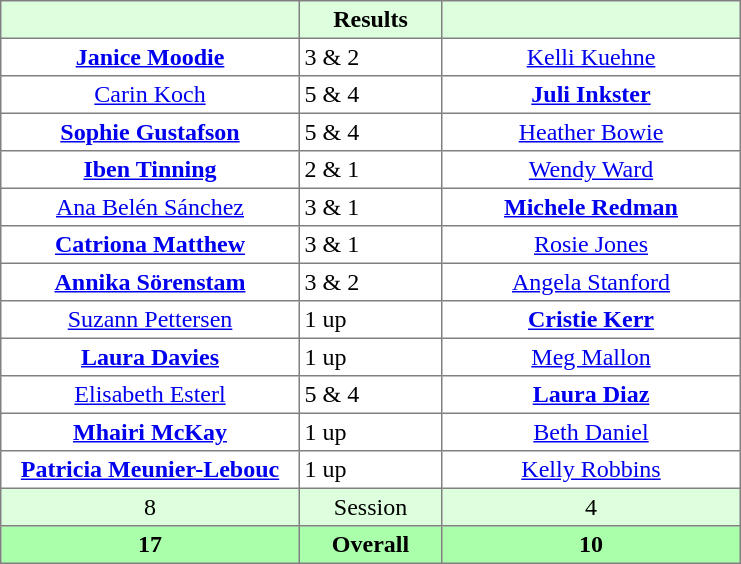<table border="1" cellpadding="3" style="border-collapse:collapse; text-align:center;">
<tr style="background:#dfd;">
<th style="width:12em;"></th>
<th style="width:5.5em;">Results</th>
<th style="width:12em;"></th>
</tr>
<tr>
<td><strong><a href='#'>Janice Moodie</a></strong></td>
<td align=left> 3 & 2</td>
<td><a href='#'>Kelli Kuehne</a></td>
</tr>
<tr>
<td><a href='#'>Carin Koch</a></td>
<td align=left> 5 & 4</td>
<td><strong><a href='#'>Juli Inkster</a></strong></td>
</tr>
<tr>
<td><strong><a href='#'>Sophie Gustafson</a></strong></td>
<td align=left> 5 & 4</td>
<td><a href='#'>Heather Bowie</a></td>
</tr>
<tr>
<td><strong><a href='#'>Iben Tinning</a></strong></td>
<td align=left> 2 & 1</td>
<td><a href='#'>Wendy Ward</a></td>
</tr>
<tr>
<td><a href='#'>Ana Belén Sánchez</a></td>
<td align=left> 3 & 1</td>
<td><strong><a href='#'>Michele Redman</a></strong></td>
</tr>
<tr>
<td><strong><a href='#'>Catriona Matthew</a></strong></td>
<td align=left> 3 & 1</td>
<td><a href='#'>Rosie Jones</a></td>
</tr>
<tr>
<td><strong><a href='#'>Annika Sörenstam</a></strong></td>
<td align=left> 3 & 2</td>
<td><a href='#'>Angela Stanford</a></td>
</tr>
<tr>
<td><a href='#'>Suzann Pettersen</a></td>
<td align=left> 1 up</td>
<td><strong><a href='#'>Cristie Kerr</a></strong></td>
</tr>
<tr>
<td><strong><a href='#'>Laura Davies</a></strong></td>
<td align=left> 1 up</td>
<td><a href='#'>Meg Mallon</a></td>
</tr>
<tr>
<td><a href='#'>Elisabeth Esterl</a></td>
<td align=left> 5 & 4</td>
<td><strong><a href='#'>Laura Diaz</a></strong></td>
</tr>
<tr>
<td><strong><a href='#'>Mhairi McKay</a></strong></td>
<td align=left> 1 up</td>
<td><a href='#'>Beth Daniel</a></td>
</tr>
<tr>
<td><strong><a href='#'>Patricia Meunier-Lebouc</a></strong></td>
<td align=left> 1 up</td>
<td><a href='#'>Kelly Robbins</a></td>
</tr>
<tr style="background:#dfd;">
<td>8</td>
<td>Session</td>
<td>4</td>
</tr>
<tr style="background:#afa;">
<th>17</th>
<th>Overall</th>
<th>10</th>
</tr>
</table>
